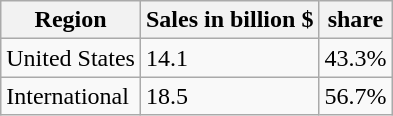<table class="wikitable floatright">
<tr>
<th>Region</th>
<th>Sales in billion $</th>
<th>share</th>
</tr>
<tr>
<td>United States</td>
<td>14.1</td>
<td>43.3%</td>
</tr>
<tr>
<td>International</td>
<td>18.5</td>
<td>56.7%</td>
</tr>
</table>
